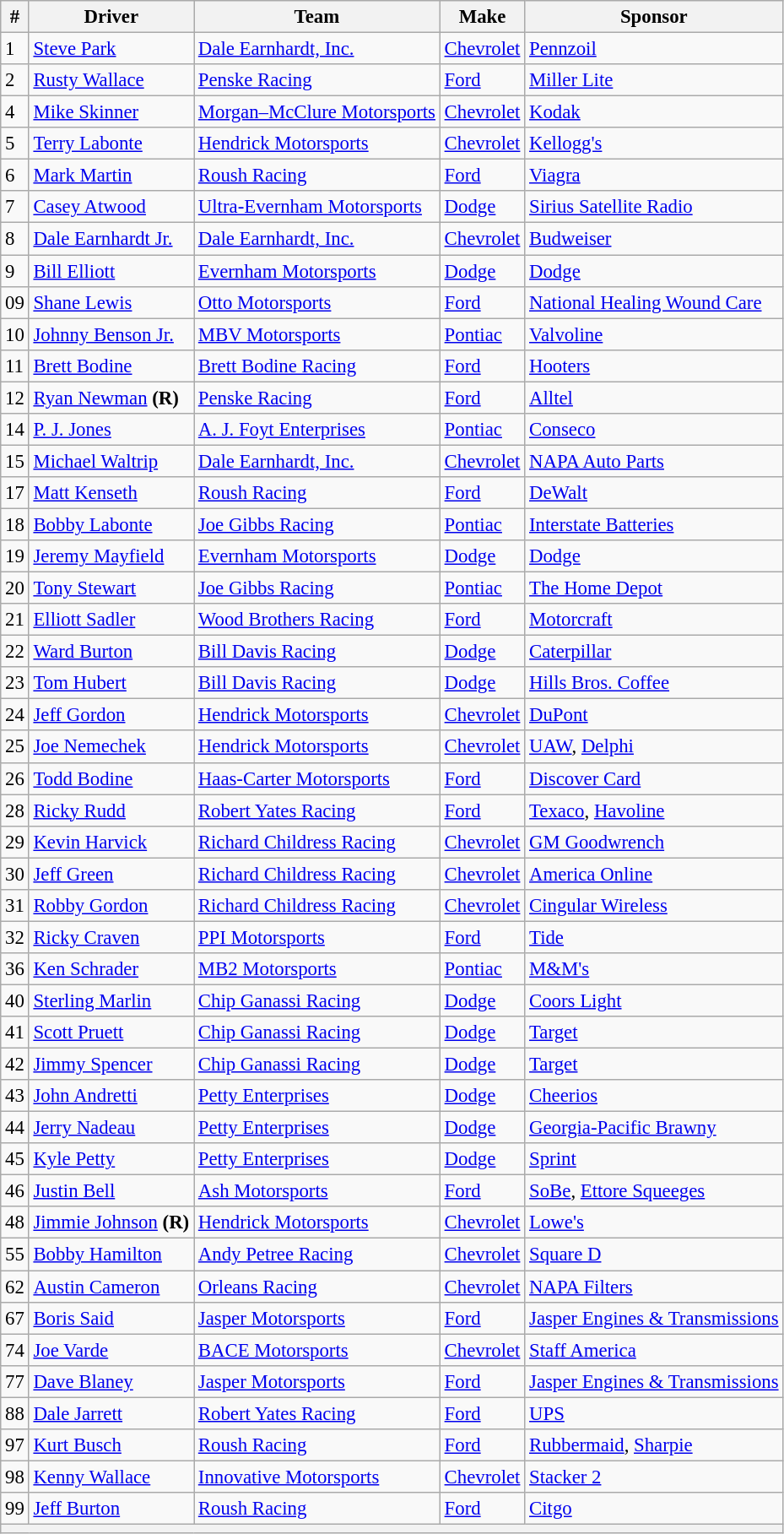<table class="wikitable" style="font-size:95%">
<tr>
<th>#</th>
<th>Driver</th>
<th>Team</th>
<th>Make</th>
<th>Sponsor</th>
</tr>
<tr>
<td>1</td>
<td><a href='#'>Steve Park</a></td>
<td><a href='#'>Dale Earnhardt, Inc.</a></td>
<td><a href='#'>Chevrolet</a></td>
<td><a href='#'>Pennzoil</a></td>
</tr>
<tr>
<td>2</td>
<td><a href='#'>Rusty Wallace</a></td>
<td><a href='#'>Penske Racing</a></td>
<td><a href='#'>Ford</a></td>
<td><a href='#'>Miller Lite</a></td>
</tr>
<tr>
<td>4</td>
<td><a href='#'>Mike Skinner</a></td>
<td><a href='#'>Morgan–McClure Motorsports</a></td>
<td><a href='#'>Chevrolet</a></td>
<td><a href='#'>Kodak</a></td>
</tr>
<tr>
<td>5</td>
<td><a href='#'>Terry Labonte</a></td>
<td><a href='#'>Hendrick Motorsports</a></td>
<td><a href='#'>Chevrolet</a></td>
<td><a href='#'>Kellogg's</a></td>
</tr>
<tr>
<td>6</td>
<td><a href='#'>Mark Martin</a></td>
<td><a href='#'>Roush Racing</a></td>
<td><a href='#'>Ford</a></td>
<td><a href='#'>Viagra</a></td>
</tr>
<tr>
<td>7</td>
<td><a href='#'>Casey Atwood</a></td>
<td><a href='#'>Ultra-Evernham Motorsports</a></td>
<td><a href='#'>Dodge</a></td>
<td><a href='#'>Sirius Satellite Radio</a></td>
</tr>
<tr>
<td>8</td>
<td><a href='#'>Dale Earnhardt Jr.</a></td>
<td><a href='#'>Dale Earnhardt, Inc.</a></td>
<td><a href='#'>Chevrolet</a></td>
<td><a href='#'>Budweiser</a></td>
</tr>
<tr>
<td>9</td>
<td><a href='#'>Bill Elliott</a></td>
<td><a href='#'>Evernham Motorsports</a></td>
<td><a href='#'>Dodge</a></td>
<td><a href='#'>Dodge</a></td>
</tr>
<tr>
<td>09</td>
<td><a href='#'>Shane Lewis</a></td>
<td><a href='#'>Otto Motorsports</a></td>
<td><a href='#'>Ford</a></td>
<td><a href='#'>National Healing Wound Care</a></td>
</tr>
<tr>
<td>10</td>
<td><a href='#'>Johnny Benson Jr.</a></td>
<td><a href='#'>MBV Motorsports</a></td>
<td><a href='#'>Pontiac</a></td>
<td><a href='#'>Valvoline</a></td>
</tr>
<tr>
<td>11</td>
<td><a href='#'>Brett Bodine</a></td>
<td><a href='#'>Brett Bodine Racing</a></td>
<td><a href='#'>Ford</a></td>
<td><a href='#'>Hooters</a></td>
</tr>
<tr>
<td>12</td>
<td><a href='#'>Ryan Newman</a> <strong>(R)</strong></td>
<td><a href='#'>Penske Racing</a></td>
<td><a href='#'>Ford</a></td>
<td><a href='#'>Alltel</a></td>
</tr>
<tr>
<td>14</td>
<td><a href='#'>P. J. Jones</a></td>
<td><a href='#'>A. J. Foyt Enterprises</a></td>
<td><a href='#'>Pontiac</a></td>
<td><a href='#'>Conseco</a></td>
</tr>
<tr>
<td>15</td>
<td><a href='#'>Michael Waltrip</a></td>
<td><a href='#'>Dale Earnhardt, Inc.</a></td>
<td><a href='#'>Chevrolet</a></td>
<td><a href='#'>NAPA Auto Parts</a></td>
</tr>
<tr>
<td>17</td>
<td><a href='#'>Matt Kenseth</a></td>
<td><a href='#'>Roush Racing</a></td>
<td><a href='#'>Ford</a></td>
<td><a href='#'>DeWalt</a></td>
</tr>
<tr>
<td>18</td>
<td><a href='#'>Bobby Labonte</a></td>
<td><a href='#'>Joe Gibbs Racing</a></td>
<td><a href='#'>Pontiac</a></td>
<td><a href='#'>Interstate Batteries</a></td>
</tr>
<tr>
<td>19</td>
<td><a href='#'>Jeremy Mayfield</a></td>
<td><a href='#'>Evernham Motorsports</a></td>
<td><a href='#'>Dodge</a></td>
<td><a href='#'>Dodge</a></td>
</tr>
<tr>
<td>20</td>
<td><a href='#'>Tony Stewart</a></td>
<td><a href='#'>Joe Gibbs Racing</a></td>
<td><a href='#'>Pontiac</a></td>
<td><a href='#'>The Home Depot</a></td>
</tr>
<tr>
<td>21</td>
<td><a href='#'>Elliott Sadler</a></td>
<td><a href='#'>Wood Brothers Racing</a></td>
<td><a href='#'>Ford</a></td>
<td><a href='#'>Motorcraft</a></td>
</tr>
<tr>
<td>22</td>
<td><a href='#'>Ward Burton</a></td>
<td><a href='#'>Bill Davis Racing</a></td>
<td><a href='#'>Dodge</a></td>
<td><a href='#'>Caterpillar</a></td>
</tr>
<tr>
<td>23</td>
<td><a href='#'>Tom Hubert</a></td>
<td><a href='#'>Bill Davis Racing</a></td>
<td><a href='#'>Dodge</a></td>
<td><a href='#'>Hills Bros. Coffee</a></td>
</tr>
<tr>
<td>24</td>
<td><a href='#'>Jeff Gordon</a></td>
<td><a href='#'>Hendrick Motorsports</a></td>
<td><a href='#'>Chevrolet</a></td>
<td><a href='#'>DuPont</a></td>
</tr>
<tr>
<td>25</td>
<td><a href='#'>Joe Nemechek</a></td>
<td><a href='#'>Hendrick Motorsports</a></td>
<td><a href='#'>Chevrolet</a></td>
<td><a href='#'>UAW</a>, <a href='#'>Delphi</a></td>
</tr>
<tr>
<td>26</td>
<td><a href='#'>Todd Bodine</a></td>
<td><a href='#'>Haas-Carter Motorsports</a></td>
<td><a href='#'>Ford</a></td>
<td><a href='#'>Discover Card</a></td>
</tr>
<tr>
<td>28</td>
<td><a href='#'>Ricky Rudd</a></td>
<td><a href='#'>Robert Yates Racing</a></td>
<td><a href='#'>Ford</a></td>
<td><a href='#'>Texaco</a>, <a href='#'>Havoline</a></td>
</tr>
<tr>
<td>29</td>
<td><a href='#'>Kevin Harvick</a></td>
<td><a href='#'>Richard Childress Racing</a></td>
<td><a href='#'>Chevrolet</a></td>
<td><a href='#'>GM Goodwrench</a></td>
</tr>
<tr>
<td>30</td>
<td><a href='#'>Jeff Green</a></td>
<td><a href='#'>Richard Childress Racing</a></td>
<td><a href='#'>Chevrolet</a></td>
<td><a href='#'>America Online</a></td>
</tr>
<tr>
<td>31</td>
<td><a href='#'>Robby Gordon</a></td>
<td><a href='#'>Richard Childress Racing</a></td>
<td><a href='#'>Chevrolet</a></td>
<td><a href='#'>Cingular Wireless</a></td>
</tr>
<tr>
<td>32</td>
<td><a href='#'>Ricky Craven</a></td>
<td><a href='#'>PPI Motorsports</a></td>
<td><a href='#'>Ford</a></td>
<td><a href='#'>Tide</a></td>
</tr>
<tr>
<td>36</td>
<td><a href='#'>Ken Schrader</a></td>
<td><a href='#'>MB2 Motorsports</a></td>
<td><a href='#'>Pontiac</a></td>
<td><a href='#'>M&M's</a></td>
</tr>
<tr>
<td>40</td>
<td><a href='#'>Sterling Marlin</a></td>
<td><a href='#'>Chip Ganassi Racing</a></td>
<td><a href='#'>Dodge</a></td>
<td><a href='#'>Coors Light</a></td>
</tr>
<tr>
<td>41</td>
<td><a href='#'>Scott Pruett</a></td>
<td><a href='#'>Chip Ganassi Racing</a></td>
<td><a href='#'>Dodge</a></td>
<td><a href='#'>Target</a></td>
</tr>
<tr>
<td>42</td>
<td><a href='#'>Jimmy Spencer</a></td>
<td><a href='#'>Chip Ganassi Racing</a></td>
<td><a href='#'>Dodge</a></td>
<td><a href='#'>Target</a></td>
</tr>
<tr>
<td>43</td>
<td><a href='#'>John Andretti</a></td>
<td><a href='#'>Petty Enterprises</a></td>
<td><a href='#'>Dodge</a></td>
<td><a href='#'>Cheerios</a></td>
</tr>
<tr>
<td>44</td>
<td><a href='#'>Jerry Nadeau</a></td>
<td><a href='#'>Petty Enterprises</a></td>
<td><a href='#'>Dodge</a></td>
<td><a href='#'>Georgia-Pacific Brawny</a></td>
</tr>
<tr>
<td>45</td>
<td><a href='#'>Kyle Petty</a></td>
<td><a href='#'>Petty Enterprises</a></td>
<td><a href='#'>Dodge</a></td>
<td><a href='#'>Sprint</a></td>
</tr>
<tr>
<td>46</td>
<td><a href='#'>Justin Bell</a></td>
<td><a href='#'>Ash Motorsports</a></td>
<td><a href='#'>Ford</a></td>
<td><a href='#'>SoBe</a>, <a href='#'>Ettore Squeeges</a></td>
</tr>
<tr>
<td>48</td>
<td><a href='#'>Jimmie Johnson</a> <strong>(R)</strong></td>
<td><a href='#'>Hendrick Motorsports</a></td>
<td><a href='#'>Chevrolet</a></td>
<td><a href='#'>Lowe's</a></td>
</tr>
<tr>
<td>55</td>
<td><a href='#'>Bobby Hamilton</a></td>
<td><a href='#'>Andy Petree Racing</a></td>
<td><a href='#'>Chevrolet</a></td>
<td><a href='#'>Square D</a></td>
</tr>
<tr>
<td>62</td>
<td><a href='#'>Austin Cameron</a></td>
<td><a href='#'>Orleans Racing</a></td>
<td><a href='#'>Chevrolet</a></td>
<td><a href='#'>NAPA Filters</a></td>
</tr>
<tr>
<td>67</td>
<td><a href='#'>Boris Said</a></td>
<td><a href='#'>Jasper Motorsports</a></td>
<td><a href='#'>Ford</a></td>
<td><a href='#'>Jasper Engines & Transmissions</a></td>
</tr>
<tr>
<td>74</td>
<td><a href='#'>Joe Varde</a></td>
<td><a href='#'>BACE Motorsports</a></td>
<td><a href='#'>Chevrolet</a></td>
<td><a href='#'>Staff America</a></td>
</tr>
<tr>
<td>77</td>
<td><a href='#'>Dave Blaney</a></td>
<td><a href='#'>Jasper Motorsports</a></td>
<td><a href='#'>Ford</a></td>
<td><a href='#'>Jasper Engines & Transmissions</a></td>
</tr>
<tr>
<td>88</td>
<td><a href='#'>Dale Jarrett</a></td>
<td><a href='#'>Robert Yates Racing</a></td>
<td><a href='#'>Ford</a></td>
<td><a href='#'>UPS</a></td>
</tr>
<tr>
<td>97</td>
<td><a href='#'>Kurt Busch</a></td>
<td><a href='#'>Roush Racing</a></td>
<td><a href='#'>Ford</a></td>
<td><a href='#'>Rubbermaid</a>, <a href='#'>Sharpie</a></td>
</tr>
<tr>
<td>98</td>
<td><a href='#'>Kenny Wallace</a></td>
<td><a href='#'>Innovative Motorsports</a></td>
<td><a href='#'>Chevrolet</a></td>
<td><a href='#'>Stacker 2</a></td>
</tr>
<tr>
<td>99</td>
<td><a href='#'>Jeff Burton</a></td>
<td><a href='#'>Roush Racing</a></td>
<td><a href='#'>Ford</a></td>
<td><a href='#'>Citgo</a></td>
</tr>
<tr>
<th colspan="5"></th>
</tr>
</table>
